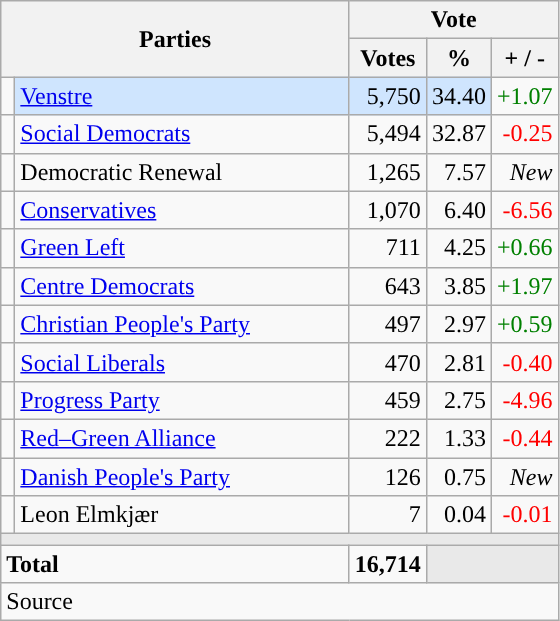<table class="wikitable" style="text-align:right;">
<tr>
<th style="text-align:centre;" rowspan="2" colspan="2" width="225">Parties</th>
<th colspan="3">Vote</th>
</tr>
<tr>
<th width="15">Votes</th>
<th width="15">%</th>
<th width="15">+ / -</th>
</tr>
<tr>
<td width="2" style="color:inherit;background:"></td>
<td bgcolor=#cfe5fe  align="left"><a href='#'>Venstre</a></td>
<td bgcolor=#cfe5fe>5,750</td>
<td bgcolor=#cfe5fe>34.40</td>
<td style=color:green;>+1.07</td>
</tr>
<tr>
<td width="2" style="color:inherit;background:"></td>
<td align="left"><a href='#'>Social Democrats</a></td>
<td>5,494</td>
<td>32.87</td>
<td style=color:red;>-0.25</td>
</tr>
<tr>
<td width="2" style="color:inherit;background:"></td>
<td align="left">Democratic Renewal</td>
<td>1,265</td>
<td>7.57</td>
<td><em>New</em></td>
</tr>
<tr>
<td width="2" style="color:inherit;background:"></td>
<td align="left"><a href='#'>Conservatives</a></td>
<td>1,070</td>
<td>6.40</td>
<td style=color:red;>-6.56</td>
</tr>
<tr>
<td width="2" style="color:inherit;background:"></td>
<td align="left"><a href='#'>Green Left</a></td>
<td>711</td>
<td>4.25</td>
<td style=color:green;>+0.66</td>
</tr>
<tr>
<td width="2" style="color:inherit;background:"></td>
<td align="left"><a href='#'>Centre Democrats</a></td>
<td>643</td>
<td>3.85</td>
<td style=color:green;>+1.97</td>
</tr>
<tr>
<td width="2" style="color:inherit;background:"></td>
<td align="left"><a href='#'>Christian People's Party</a></td>
<td>497</td>
<td>2.97</td>
<td style=color:green;>+0.59</td>
</tr>
<tr>
<td width="2" style="color:inherit;background:"></td>
<td align="left"><a href='#'>Social Liberals</a></td>
<td>470</td>
<td>2.81</td>
<td style=color:red;>-0.40</td>
</tr>
<tr>
<td width="2" style="color:inherit;background:"></td>
<td align="left"><a href='#'>Progress Party</a></td>
<td>459</td>
<td>2.75</td>
<td style=color:red;>-4.96</td>
</tr>
<tr>
<td width="2" style="color:inherit;background:"></td>
<td align="left"><a href='#'>Red–Green Alliance</a></td>
<td>222</td>
<td>1.33</td>
<td style=color:red;>-0.44</td>
</tr>
<tr>
<td width="2" style="color:inherit;background:"></td>
<td align="left"><a href='#'>Danish People's Party</a></td>
<td>126</td>
<td>0.75</td>
<td><em>New</em></td>
</tr>
<tr>
<td width="2" style="color:inherit;background:"></td>
<td align="left">Leon Elmkjær</td>
<td>7</td>
<td>0.04</td>
<td style=color:red;>-0.01</td>
</tr>
<tr>
<td colspan="7" bgcolor="#E9E9E9"></td>
</tr>
<tr>
<td align="left" colspan="2"><strong>Total</strong></td>
<td><strong>16,714</strong></td>
<td bgcolor="#E9E9E9" colspan="2"></td>
</tr>
<tr>
<td align="left" colspan="6">Source</td>
</tr>
</table>
